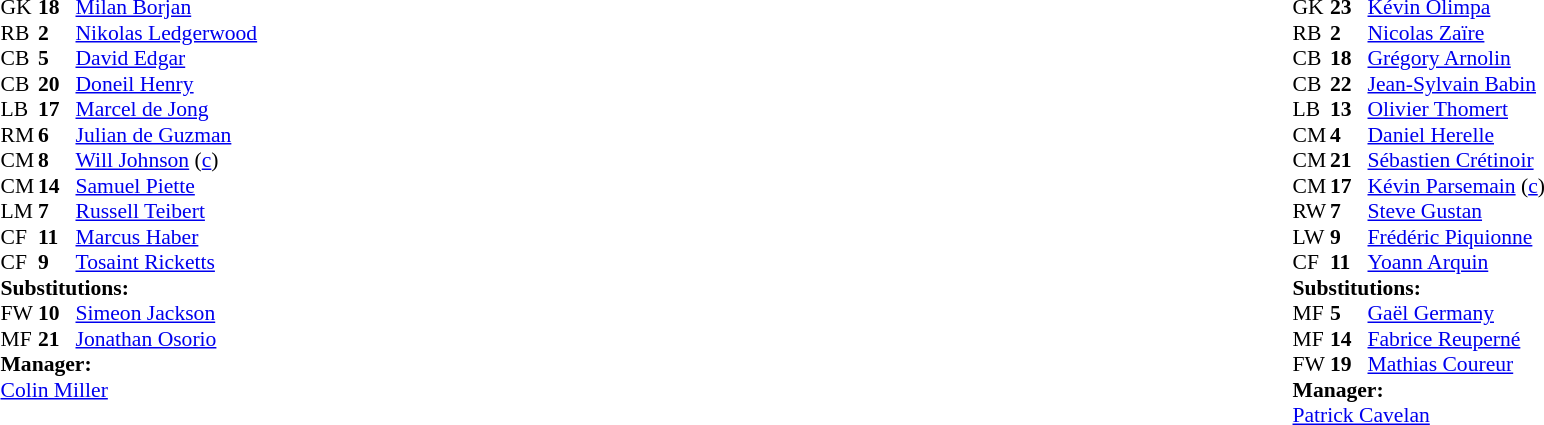<table width="100%">
<tr>
<td valign="top" width="50%"><br><table style="font-size: 90%" cellspacing="0" cellpadding="0">
<tr>
<th width="25"></th>
<th width="25"></th>
</tr>
<tr>
<td>GK</td>
<td><strong>18</strong></td>
<td><a href='#'>Milan Borjan</a></td>
</tr>
<tr>
<td>RB</td>
<td><strong>2</strong></td>
<td><a href='#'>Nikolas Ledgerwood</a></td>
</tr>
<tr>
<td>CB</td>
<td><strong>5</strong></td>
<td><a href='#'>David Edgar</a></td>
</tr>
<tr>
<td>CB</td>
<td><strong>20</strong></td>
<td><a href='#'>Doneil Henry</a></td>
</tr>
<tr>
<td>LB</td>
<td><strong>17</strong></td>
<td><a href='#'>Marcel de Jong</a></td>
</tr>
<tr>
<td>RM</td>
<td><strong>6</strong></td>
<td><a href='#'>Julian de Guzman</a></td>
</tr>
<tr>
<td>CM</td>
<td><strong>8</strong></td>
<td><a href='#'>Will Johnson</a> (<a href='#'>c</a>)</td>
<td></td>
<td></td>
</tr>
<tr>
<td>CM</td>
<td><strong>14</strong></td>
<td><a href='#'>Samuel Piette</a></td>
</tr>
<tr>
<td>LM</td>
<td><strong>7</strong></td>
<td><a href='#'>Russell Teibert</a></td>
<td></td>
</tr>
<tr>
<td>CF</td>
<td><strong>11</strong></td>
<td><a href='#'>Marcus Haber</a></td>
<td></td>
<td></td>
</tr>
<tr>
<td>CF</td>
<td><strong>9</strong></td>
<td><a href='#'>Tosaint Ricketts</a></td>
</tr>
<tr>
<td colspan=3><strong>Substitutions:</strong></td>
</tr>
<tr>
<td>FW</td>
<td><strong>10</strong></td>
<td><a href='#'>Simeon Jackson</a></td>
<td></td>
<td></td>
</tr>
<tr>
<td>MF</td>
<td><strong>21</strong></td>
<td><a href='#'>Jonathan Osorio</a></td>
<td></td>
<td></td>
</tr>
<tr>
<td colspan=3><strong>Manager:</strong></td>
</tr>
<tr>
<td colspan=3><a href='#'>Colin Miller</a></td>
</tr>
</table>
</td>
<td valign="top"></td>
<td valign="top" width="50%"><br><table style="font-size: 90%" cellspacing="0" cellpadding="0" align="center">
<tr>
<th width=25></th>
<th width=25></th>
</tr>
<tr>
<td>GK</td>
<td><strong>23</strong></td>
<td><a href='#'>Kévin Olimpa</a></td>
</tr>
<tr>
<td>RB</td>
<td><strong>2</strong></td>
<td><a href='#'>Nicolas Zaïre</a></td>
<td></td>
</tr>
<tr>
<td>CB</td>
<td><strong>18</strong></td>
<td><a href='#'>Grégory Arnolin</a></td>
<td></td>
</tr>
<tr>
<td>CB</td>
<td><strong>22</strong></td>
<td><a href='#'>Jean-Sylvain Babin</a></td>
</tr>
<tr>
<td>LB</td>
<td><strong>13</strong></td>
<td><a href='#'>Olivier Thomert</a></td>
<td></td>
<td></td>
</tr>
<tr>
<td>CM</td>
<td><strong>4</strong></td>
<td><a href='#'>Daniel Herelle</a></td>
<td></td>
<td></td>
</tr>
<tr>
<td>CM</td>
<td><strong>21</strong></td>
<td><a href='#'>Sébastien Crétinoir</a></td>
</tr>
<tr>
<td>CM</td>
<td><strong>17</strong></td>
<td><a href='#'>Kévin Parsemain</a> (<a href='#'>c</a>)</td>
</tr>
<tr>
<td>RW</td>
<td><strong>7</strong></td>
<td><a href='#'>Steve Gustan</a></td>
</tr>
<tr>
<td>LW</td>
<td><strong>9</strong></td>
<td><a href='#'>Frédéric Piquionne</a></td>
</tr>
<tr>
<td>CF</td>
<td><strong>11</strong></td>
<td><a href='#'>Yoann Arquin</a></td>
<td></td>
<td></td>
</tr>
<tr>
<td colspan=3><strong>Substitutions:</strong></td>
</tr>
<tr>
<td>MF</td>
<td><strong>5</strong></td>
<td><a href='#'>Gaël Germany</a></td>
<td></td>
<td></td>
</tr>
<tr>
<td>MF</td>
<td><strong>14</strong></td>
<td><a href='#'>Fabrice Reuperné</a></td>
<td></td>
<td></td>
</tr>
<tr>
<td>FW</td>
<td><strong>19</strong></td>
<td><a href='#'>Mathias Coureur</a></td>
<td></td>
<td></td>
</tr>
<tr>
<td colspan=3><strong>Manager:</strong></td>
</tr>
<tr>
<td colspan=3><a href='#'>Patrick Cavelan</a></td>
</tr>
</table>
</td>
</tr>
</table>
